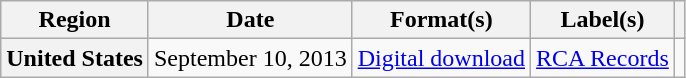<table class="wikitable plainrowheaders">
<tr>
<th scope="col">Region</th>
<th scope="col">Date</th>
<th scope="col">Format(s)</th>
<th scope="col">Label(s)</th>
<th scope="col"></th>
</tr>
<tr>
<th scope="row">United States</th>
<td>September 10, 2013</td>
<td><a href='#'>Digital download</a></td>
<td><a href='#'>RCA Records</a></td>
<td></td>
</tr>
</table>
